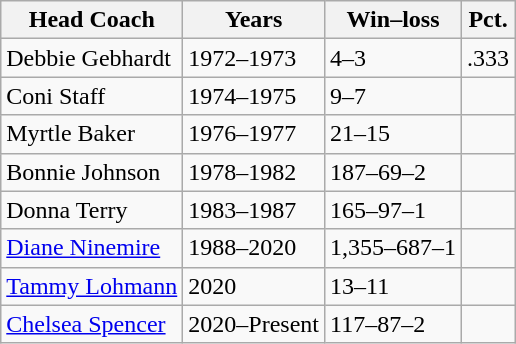<table class="wikitable">
<tr>
<th>Head Coach</th>
<th>Years</th>
<th>Win–loss</th>
<th>Pct.</th>
</tr>
<tr>
<td>Debbie Gebhardt</td>
<td>1972–1973</td>
<td>4–3</td>
<td>.333</td>
</tr>
<tr>
<td>Coni Staff</td>
<td>1974–1975</td>
<td>9–7</td>
<td></td>
</tr>
<tr>
<td>Myrtle Baker</td>
<td>1976–1977</td>
<td>21–15</td>
<td></td>
</tr>
<tr>
<td>Bonnie Johnson</td>
<td>1978–1982</td>
<td>187–69–2</td>
<td></td>
</tr>
<tr>
<td>Donna Terry</td>
<td>1983–1987</td>
<td>165–97–1</td>
<td></td>
</tr>
<tr>
<td><a href='#'>Diane Ninemire</a></td>
<td>1988–2020</td>
<td>1,355–687–1</td>
<td></td>
</tr>
<tr>
<td><a href='#'>Tammy Lohmann</a></td>
<td>2020</td>
<td>13–11</td>
<td></td>
</tr>
<tr>
<td><a href='#'>Chelsea Spencer</a></td>
<td>2020–Present</td>
<td>117–87–2</td>
<td></td>
</tr>
</table>
